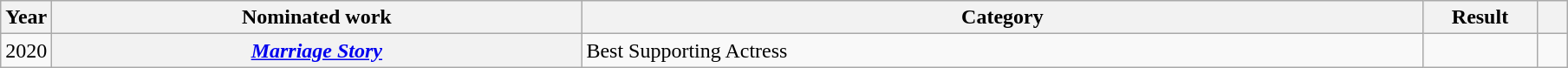<table class="wikitable sortable">
<tr>
<th scope="col" style="width:1em;">Year</th>
<th scope="col" style="width:25em;">Nominated work</th>
<th scope="col" style="width:40em;">Category</th>
<th scope="col" style="width:5em;">Result</th>
<th scope="col" style="width:1em;"class="unsortable"></th>
</tr>
<tr>
<td>2020</td>
<th><em><a href='#'>Marriage Story</a></em></th>
<td>Best Supporting Actress</td>
<td></td>
<td></td>
</tr>
</table>
